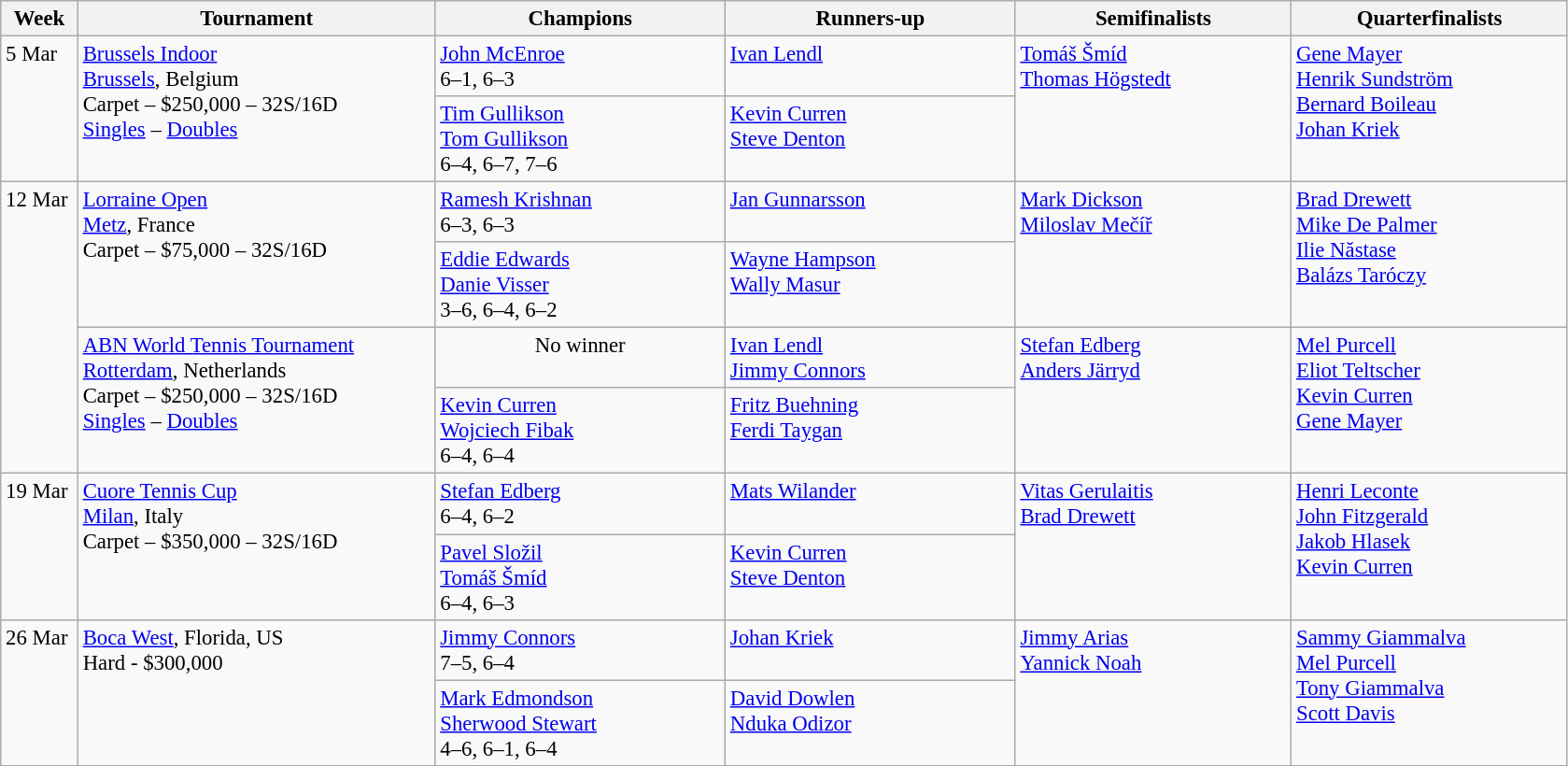<table class=wikitable style=font-size:95%>
<tr>
<th style="width:48px;">Week</th>
<th style="width:248px;">Tournament</th>
<th style="width:200px;">Champions</th>
<th style="width:200px;">Runners-up</th>
<th style="width:190px;">Semifinalists</th>
<th style="width:190px;">Quarterfinalists</th>
</tr>
<tr valign=top>
<td rowspan=2>5 Mar</td>
<td rowspan=2><a href='#'>Brussels Indoor</a> <br> <a href='#'>Brussels</a>, Belgium <br> Carpet – $250,000 – 32S/16D <br> <a href='#'>Singles</a> – <a href='#'>Doubles</a></td>
<td> <a href='#'>John McEnroe</a> <br> 6–1, 6–3</td>
<td> <a href='#'>Ivan Lendl</a></td>
<td rowspan=2> <a href='#'>Tomáš Šmíd</a> <br>  <a href='#'>Thomas Högstedt</a></td>
<td rowspan=2> <a href='#'>Gene Mayer</a> <br>  <a href='#'>Henrik Sundström</a> <br>  <a href='#'>Bernard Boileau</a> <br>  <a href='#'>Johan Kriek</a></td>
</tr>
<tr valign=top>
<td> <a href='#'>Tim Gullikson</a> <br>  <a href='#'>Tom Gullikson</a> <br> 6–4, 6–7, 7–6</td>
<td> <a href='#'>Kevin Curren</a> <br>  <a href='#'>Steve Denton</a></td>
</tr>
<tr valign=top>
<td rowspan=4>12 Mar</td>
<td rowspan=2><a href='#'>Lorraine Open</a> <br> <a href='#'>Metz</a>, France <br> Carpet – $75,000 – 32S/16D</td>
<td> <a href='#'>Ramesh Krishnan</a> <br> 6–3, 6–3</td>
<td> <a href='#'>Jan Gunnarsson</a></td>
<td rowspan=2> <a href='#'>Mark Dickson</a> <br>  <a href='#'>Miloslav Mečíř</a></td>
<td rowspan=2> <a href='#'>Brad Drewett</a> <br>  <a href='#'>Mike De Palmer</a> <br>  <a href='#'>Ilie Năstase</a> <br>  <a href='#'>Balázs Taróczy</a></td>
</tr>
<tr valign=top>
<td> <a href='#'>Eddie Edwards</a> <br>  <a href='#'>Danie Visser</a> <br> 3–6, 6–4, 6–2</td>
<td> <a href='#'>Wayne Hampson</a> <br>  <a href='#'>Wally Masur</a></td>
</tr>
<tr valign=top>
<td rowspan=2><a href='#'>ABN World Tennis Tournament</a><br><a href='#'>Rotterdam</a>, Netherlands <br> Carpet – $250,000 – 32S/16D <br> <a href='#'>Singles</a> – <a href='#'>Doubles</a></td>
<td align="center">No winner</td>
<td> <a href='#'>Ivan Lendl</a><br> <a href='#'>Jimmy Connors</a><br> </td>
<td rowspan=2> <a href='#'>Stefan Edberg</a> <br>  <a href='#'>Anders Järryd</a></td>
<td rowspan=2> <a href='#'>Mel Purcell</a> <br>  <a href='#'>Eliot Teltscher</a> <br>  <a href='#'>Kevin Curren</a> <br>  <a href='#'>Gene Mayer</a></td>
</tr>
<tr valign=top>
<td> <a href='#'>Kevin Curren</a> <br>  <a href='#'>Wojciech Fibak</a> <br> 6–4, 6–4</td>
<td> <a href='#'>Fritz Buehning</a> <br>  <a href='#'>Ferdi Taygan</a></td>
</tr>
<tr valign=top>
<td rowspan=2>19 Mar</td>
<td rowspan=2><a href='#'>Cuore Tennis Cup</a> <br> <a href='#'>Milan</a>, Italy <br> Carpet – $350,000 – 32S/16D</td>
<td> <a href='#'>Stefan Edberg</a> <br> 6–4, 6–2</td>
<td> <a href='#'>Mats Wilander</a></td>
<td rowspan=2> <a href='#'>Vitas Gerulaitis</a> <br>  <a href='#'>Brad Drewett</a></td>
<td rowspan=2> <a href='#'>Henri Leconte</a> <br>  <a href='#'>John Fitzgerald</a> <br>  <a href='#'>Jakob Hlasek</a> <br>  <a href='#'>Kevin Curren</a></td>
</tr>
<tr valign=top>
<td> <a href='#'>Pavel Složil</a> <br>  <a href='#'>Tomáš Šmíd</a> <br> 6–4, 6–3</td>
<td> <a href='#'>Kevin Curren</a> <br>  <a href='#'>Steve Denton</a></td>
</tr>
<tr valign=top>
<td rowspan=2>26 Mar</td>
<td rowspan=2><a href='#'>Boca West</a>, Florida, US <br> Hard - $300,000</td>
<td> <a href='#'>Jimmy Connors</a> <br> 7–5, 6–4</td>
<td> <a href='#'>Johan Kriek</a></td>
<td rowspan=2> <a href='#'>Jimmy Arias</a> <br>  <a href='#'>Yannick Noah</a></td>
<td rowspan=2> <a href='#'>Sammy Giammalva</a> <br>  <a href='#'>Mel Purcell</a> <br>  <a href='#'>Tony Giammalva</a> <br>  <a href='#'>Scott Davis</a></td>
</tr>
<tr valign=top>
<td> <a href='#'>Mark Edmondson</a> <br>  <a href='#'>Sherwood Stewart</a> <br> 4–6, 6–1, 6–4</td>
<td> <a href='#'>David Dowlen</a> <br>  <a href='#'>Nduka Odizor</a></td>
</tr>
</table>
